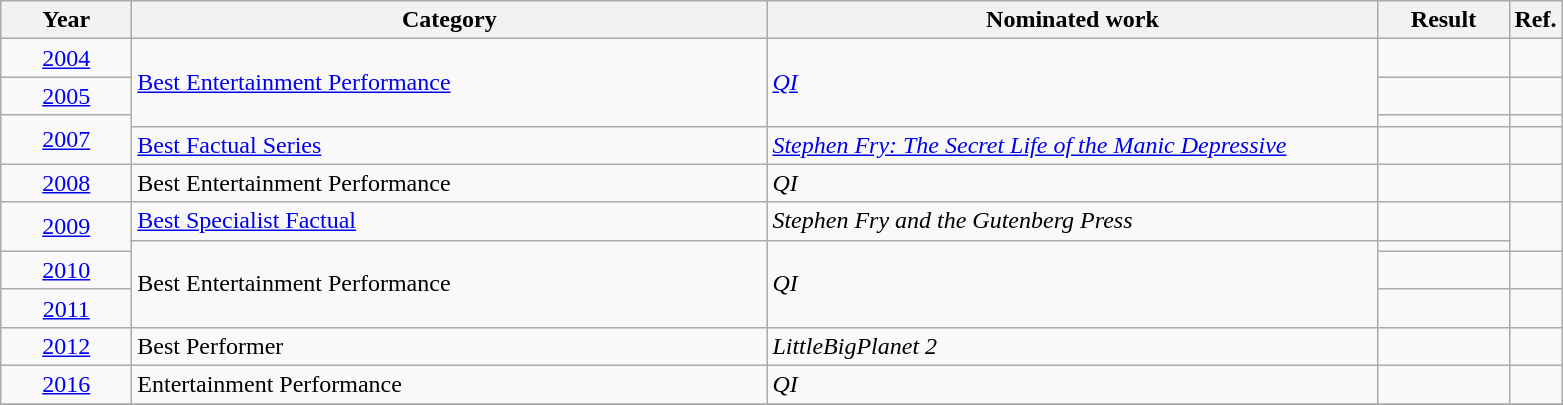<table class=wikitable>
<tr>
<th scope="col" style="width:5em;">Year</th>
<th scope="col" style="width:26em;">Category</th>
<th scope="col" style="width:25em;">Nominated work</th>
<th scope="col" style="width:5em;">Result</th>
<th>Ref.</th>
</tr>
<tr>
<td style="text-align:center;"><a href='#'>2004</a></td>
<td rowspan=3><a href='#'>Best Entertainment Performance</a></td>
<td rowspan=3><em><a href='#'>QI</a></em></td>
<td></td>
<td style="text-align:center;"></td>
</tr>
<tr>
<td style="text-align:center;"><a href='#'>2005</a></td>
<td></td>
<td style="text-align:center;"></td>
</tr>
<tr>
<td style="text-align:center;", rowspan=2><a href='#'>2007</a></td>
<td></td>
<td style="text-align:center;"></td>
</tr>
<tr>
<td><a href='#'>Best Factual Series</a></td>
<td><em><a href='#'>Stephen Fry: The Secret Life of the Manic Depressive</a></em></td>
<td></td>
<td style="text-align:center;"></td>
</tr>
<tr>
<td style="text-align:center;"><a href='#'>2008</a></td>
<td>Best Entertainment Performance</td>
<td><em>QI</em></td>
<td></td>
<td style="text-align:center;"></td>
</tr>
<tr>
<td style="text-align:center;", rowspan=2><a href='#'>2009</a></td>
<td><a href='#'>Best Specialist Factual</a></td>
<td><em>Stephen Fry and the Gutenberg Press</em></td>
<td></td>
<td style="text-align:center;", rowspan=2></td>
</tr>
<tr>
<td rowspan=3>Best Entertainment Performance</td>
<td rowspan=3><em>QI</em></td>
<td></td>
</tr>
<tr>
<td style="text-align:center;"><a href='#'>2010</a></td>
<td></td>
<td style="text-align:center;"></td>
</tr>
<tr>
<td style="text-align:center;"><a href='#'>2011</a></td>
<td></td>
<td style="text-align:center;"></td>
</tr>
<tr>
<td style="text-align:center;"><a href='#'>2012</a></td>
<td>Best Performer</td>
<td><em>LittleBigPlanet 2</em></td>
<td></td>
<td style="text-align:center;"></td>
</tr>
<tr>
<td style="text-align:center;"><a href='#'>2016</a></td>
<td>Entertainment Performance</td>
<td><em>QI</em></td>
<td></td>
<td style="text-align:center;"></td>
</tr>
<tr>
</tr>
</table>
